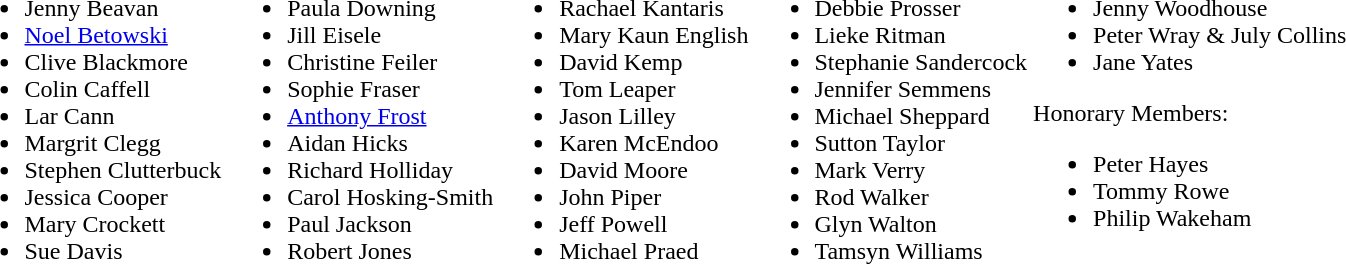<table>
<tr>
<td valign="top"><br><ul><li>Jenny Beavan</li><li><a href='#'>Noel Betowski</a></li><li>Clive Blackmore</li><li>Colin Caffell</li><li>Lar Cann</li><li>Margrit Clegg</li><li>Stephen Clutterbuck</li><li>Jessica Cooper</li><li>Mary Crockett</li><li>Sue Davis</li></ul></td>
<td valign="top"><br><ul><li>Paula Downing</li><li>Jill Eisele</li><li>Christine Feiler</li><li>Sophie Fraser</li><li><a href='#'>Anthony Frost</a></li><li>Aidan Hicks</li><li>Richard Holliday</li><li>Carol Hosking-Smith</li><li>Paul Jackson</li><li>Robert Jones</li></ul></td>
<td valign="top"><br><ul><li>Rachael Kantaris</li><li>Mary Kaun English</li><li>David Kemp</li><li>Tom Leaper</li><li>Jason Lilley</li><li>Karen McEndoo</li><li>David Moore</li><li>John Piper</li><li>Jeff Powell</li><li>Michael Praed</li></ul></td>
<td valign="top"><br><ul><li>Debbie Prosser</li><li>Lieke Ritman</li><li>Stephanie Sandercock</li><li>Jennifer Semmens</li><li>Michael Sheppard</li><li>Sutton Taylor</li><li>Mark Verry</li><li>Rod Walker</li><li>Glyn Walton</li><li>Tamsyn Williams</li></ul></td>
<td valign="top"><br><ul><li>Jenny Woodhouse</li><li>Peter Wray & July Collins</li><li>Jane Yates</li></ul>Honorary Members:<ul><li>Peter Hayes</li><li>Tommy Rowe</li><li>Philip Wakeham</li></ul></td>
</tr>
</table>
